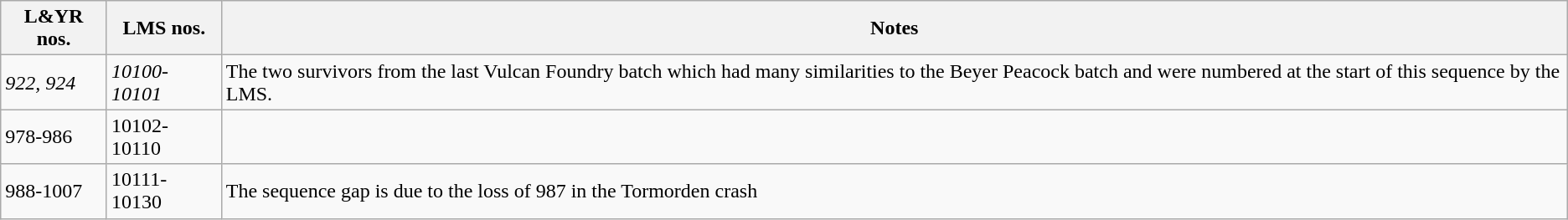<table class="wikitable">
<tr>
<th>L&YR nos.</th>
<th>LMS nos.</th>
<th>Notes</th>
</tr>
<tr>
<td><em>922, 924</em></td>
<td><em>10100-10101</em></td>
<td>The two survivors from the last Vulcan Foundry batch which had many similarities to the Beyer Peacock batch and were numbered at the start of this sequence by the LMS.</td>
</tr>
<tr>
<td>978-986</td>
<td>10102-10110</td>
<td></td>
</tr>
<tr>
<td>988-1007</td>
<td>10111-10130</td>
<td>The sequence gap is due to the loss of 987 in the Tormorden crash</td>
</tr>
</table>
